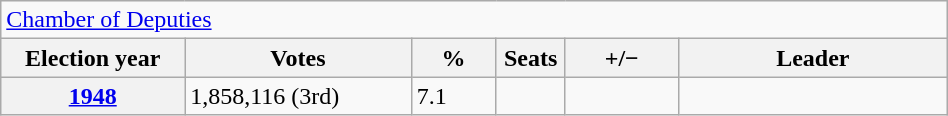<table class=wikitable style="width:50%; border:1px #AAAAFF solid">
<tr>
<td colspan=6><a href='#'>Chamber of Deputies</a></td>
</tr>
<tr>
<th width=13%>Election year</th>
<th width=16%>Votes</th>
<th width=6%>%</th>
<th width=1%>Seats</th>
<th width=8%>+/−</th>
<th width=19%>Leader</th>
</tr>
<tr>
<th><a href='#'>1948</a></th>
<td>1,858,116 (3rd)</td>
<td>7.1</td>
<td></td>
<td></td>
<td></td>
</tr>
</table>
